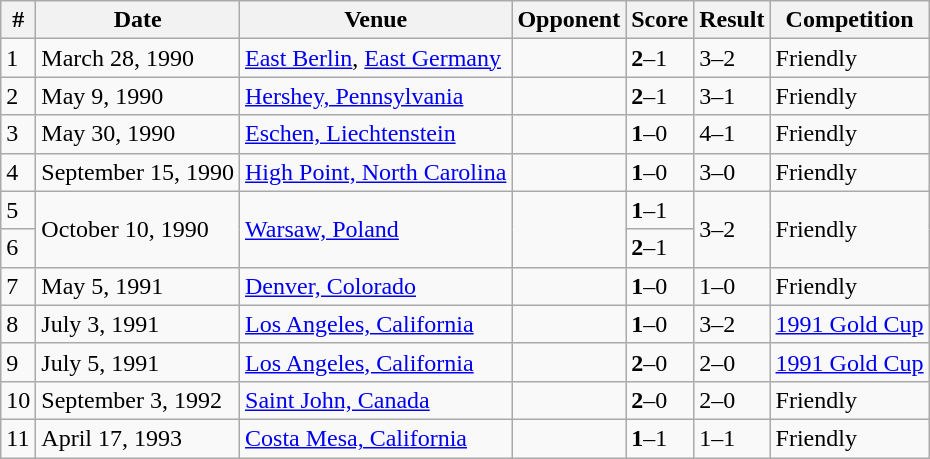<table class="wikitable collapsible expanded">
<tr>
<th>#</th>
<th>Date</th>
<th>Venue</th>
<th>Opponent</th>
<th>Score</th>
<th>Result</th>
<th>Competition</th>
</tr>
<tr>
<td>1</td>
<td>March 28, 1990</td>
<td><a href='#'>East Berlin</a>, <a href='#'>East Germany</a></td>
<td></td>
<td><strong>2</strong>–1</td>
<td>3–2</td>
<td>Friendly</td>
</tr>
<tr>
<td>2</td>
<td>May 9, 1990</td>
<td><a href='#'>Hershey, Pennsylvania</a></td>
<td></td>
<td><strong>2</strong>–1</td>
<td>3–1</td>
<td>Friendly</td>
</tr>
<tr>
<td>3</td>
<td>May 30, 1990</td>
<td><a href='#'>Eschen, Liechtenstein</a></td>
<td></td>
<td><strong>1</strong>–0</td>
<td>4–1</td>
<td>Friendly</td>
</tr>
<tr>
<td>4</td>
<td>September 15, 1990</td>
<td><a href='#'>High Point, North Carolina</a></td>
<td></td>
<td><strong>1</strong>–0</td>
<td>3–0</td>
<td>Friendly</td>
</tr>
<tr st.>
<td>5</td>
<td rowspan="2">October 10, 1990</td>
<td rowspan="2"><a href='#'>Warsaw, Poland</a></td>
<td rowspan="2"></td>
<td><strong>1</strong>–1</td>
<td rowspan="2">3–2</td>
<td rowspan="2">Friendly</td>
</tr>
<tr>
<td>6</td>
<td><strong>2</strong>–1</td>
</tr>
<tr>
<td>7</td>
<td>May 5, 1991</td>
<td><a href='#'>Denver, Colorado</a></td>
<td></td>
<td><strong>1</strong>–0</td>
<td>1–0</td>
<td>Friendly</td>
</tr>
<tr>
<td>8</td>
<td>July 3, 1991</td>
<td><a href='#'>Los Angeles, California</a></td>
<td></td>
<td><strong>1</strong>–0</td>
<td>3–2</td>
<td><a href='#'>1991 Gold Cup</a></td>
</tr>
<tr>
<td>9</td>
<td>July 5, 1991</td>
<td><a href='#'>Los Angeles, California</a></td>
<td></td>
<td><strong>2</strong>–0</td>
<td>2–0</td>
<td><a href='#'>1991 Gold Cup</a></td>
</tr>
<tr>
<td>10</td>
<td>September 3, 1992</td>
<td><a href='#'>Saint John, Canada</a></td>
<td></td>
<td><strong>2</strong>–0</td>
<td>2–0</td>
<td>Friendly</td>
</tr>
<tr>
<td>11</td>
<td>April 17, 1993</td>
<td><a href='#'>Costa Mesa, California</a></td>
<td></td>
<td><strong>1</strong>–1</td>
<td>1–1</td>
<td>Friendly</td>
</tr>
</table>
